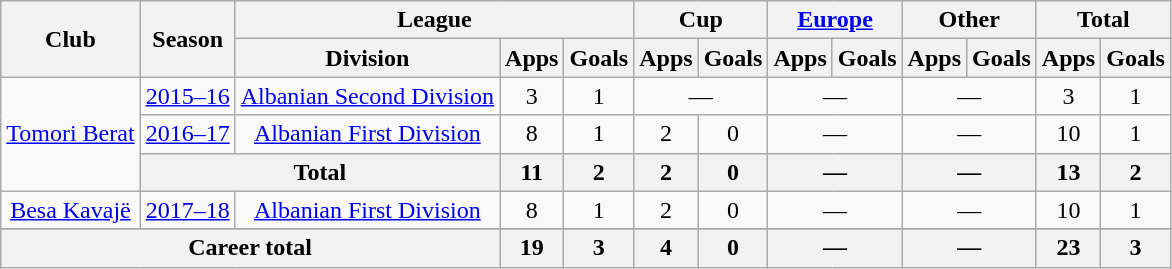<table class="wikitable" style="text-align:center">
<tr>
<th rowspan="2">Club</th>
<th rowspan="2">Season</th>
<th colspan="3">League</th>
<th colspan="2">Cup</th>
<th colspan="2"><a href='#'>Europe</a></th>
<th colspan="2">Other</th>
<th colspan="2">Total</th>
</tr>
<tr>
<th>Division</th>
<th>Apps</th>
<th>Goals</th>
<th>Apps</th>
<th>Goals</th>
<th>Apps</th>
<th>Goals</th>
<th>Apps</th>
<th>Goals</th>
<th>Apps</th>
<th>Goals</th>
</tr>
<tr>
<td rowspan="3" valign="center"><a href='#'>Tomori Berat</a></td>
<td><a href='#'>2015–16</a></td>
<td rowspan="1"><a href='#'>Albanian Second Division</a></td>
<td>3</td>
<td>1</td>
<td colspan="2">—</td>
<td colspan="2">—</td>
<td colspan="2">—</td>
<td>3</td>
<td>1</td>
</tr>
<tr>
<td><a href='#'>2016–17</a></td>
<td rowspan="1"><a href='#'>Albanian First Division</a></td>
<td>8</td>
<td>1</td>
<td>2</td>
<td>0</td>
<td colspan="2">—</td>
<td colspan="2">—</td>
<td>10</td>
<td>1</td>
</tr>
<tr>
<th colspan="2" valign="center">Total</th>
<th>11</th>
<th>2</th>
<th>2</th>
<th>0</th>
<th colspan="2">—</th>
<th colspan="2">—</th>
<th>13</th>
<th>2</th>
</tr>
<tr>
<td rowspan="1" valign="center"><a href='#'>Besa Kavajë</a></td>
<td><a href='#'>2017–18</a></td>
<td rowspan="1"><a href='#'>Albanian First Division</a></td>
<td>8</td>
<td>1</td>
<td>2</td>
<td>0</td>
<td colspan="2">—</td>
<td colspan="2">—</td>
<td>10</td>
<td>1</td>
</tr>
<tr>
</tr>
<tr>
<th colspan="3">Career total</th>
<th>19</th>
<th>3</th>
<th>4</th>
<th>0</th>
<th colspan="2">—</th>
<th colspan="2">—</th>
<th>23</th>
<th>3</th>
</tr>
</table>
